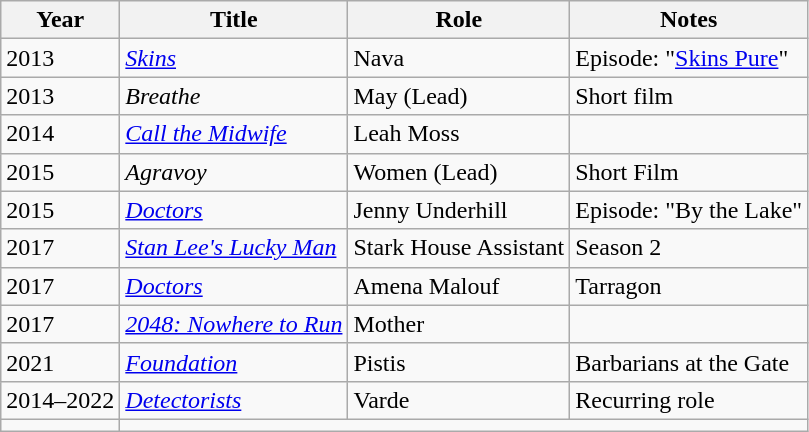<table class="wikitable">
<tr>
<th>Year</th>
<th>Title</th>
<th>Role</th>
<th>Notes</th>
</tr>
<tr>
<td>2013</td>
<td><em><a href='#'>Skins</a></em></td>
<td>Nava</td>
<td>Episode: "<a href='#'>Skins Pure</a>"</td>
</tr>
<tr>
<td>2013</td>
<td><em>Breathe</em></td>
<td>May (Lead)</td>
<td>Short film</td>
</tr>
<tr>
<td>2014</td>
<td><em><a href='#'>Call the Midwife</a></em></td>
<td>Leah Moss</td>
<td></td>
</tr>
<tr>
<td>2015</td>
<td><em>Agravoy</em></td>
<td>Women (Lead)</td>
<td>Short Film</td>
</tr>
<tr>
<td>2015</td>
<td><em><a href='#'>Doctors</a></em></td>
<td>Jenny Underhill</td>
<td>Episode: "By the Lake"</td>
</tr>
<tr>
<td>2017</td>
<td><em><a href='#'>Stan Lee's Lucky Man</a></em></td>
<td>Stark House Assistant</td>
<td>Season 2</td>
</tr>
<tr>
<td>2017</td>
<td><em><a href='#'>Doctors</a></em></td>
<td>Amena Malouf</td>
<td>Tarragon</td>
</tr>
<tr>
<td>2017</td>
<td><em><a href='#'>2048: Nowhere to Run</a></em></td>
<td>Mother</td>
</tr>
<tr>
<td>2021</td>
<td><em><a href='#'>Foundation</a></em></td>
<td>Pistis</td>
<td>Barbarians at the Gate</td>
</tr>
<tr>
<td>2014–2022</td>
<td><em><a href='#'>Detectorists</a></em></td>
<td>Varde</td>
<td>Recurring role</td>
</tr>
<tr>
<td></td>
</tr>
</table>
